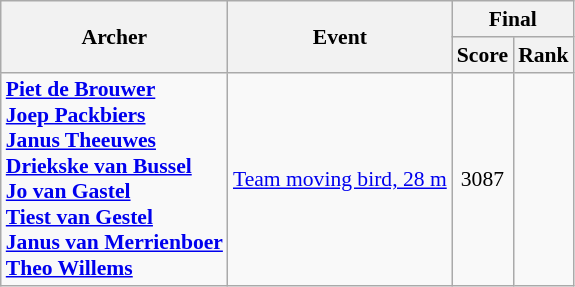<table class=wikitable style="font-size:90%">
<tr>
<th rowspan=2>Archer</th>
<th rowspan=2>Event</th>
<th colspan=2>Final</th>
</tr>
<tr>
<th>Score</th>
<th>Rank</th>
</tr>
<tr>
<td><strong><a href='#'>Piet de Brouwer</a> <br> <a href='#'>Joep Packbiers</a> <br> <a href='#'>Janus Theeuwes</a> <br> <a href='#'>Driekske van Bussel</a> <br> <a href='#'>Jo van Gastel</a> <br> <a href='#'>Tiest van Gestel</a> <br> <a href='#'>Janus van Merrienboer</a> <br> <a href='#'>Theo Willems</a></strong></td>
<td><a href='#'>Team moving bird, 28 m</a></td>
<td align=center>3087</td>
<td align=center></td>
</tr>
</table>
